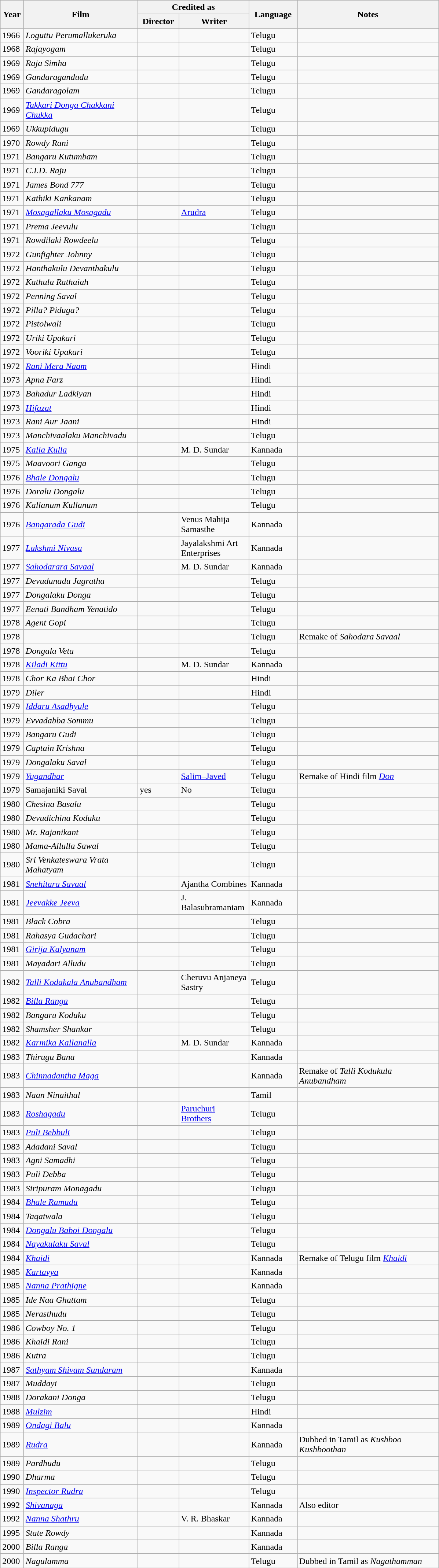<table class="wikitable sortable">
<tr>
<th rowspan="2" style="width:35px;">Year</th>
<th rowspan="2" style="width:200px;">Film</th>
<th colspan="2" style="width:195px;">Credited as</th>
<th rowspan="2" style="text-align:centr; width:80px;">Language</th>
<th rowspan="2" style="text-align:centr; width:250px;" class="unsortable">Notes</th>
</tr>
<tr>
<th style="width:65px;">Director</th>
<th width="65">Writer</th>
</tr>
<tr>
<td>1966</td>
<td><em>Loguttu Perumallukeruka</em></td>
<td style="text-align:centr;"></td>
<td style="text-align:centr;"></td>
<td>Telugu</td>
<td></td>
</tr>
<tr>
<td>1968</td>
<td><em>Rajayogam</em></td>
<td style="text-align:centr;"></td>
<td style="text-align:centr;"></td>
<td>Telugu</td>
<td></td>
</tr>
<tr>
<td>1969</td>
<td><em>Raja Simha</em></td>
<td style="text-align:centr;"></td>
<td style="text-align:centr;"></td>
<td>Telugu</td>
<td></td>
</tr>
<tr>
<td>1969</td>
<td><em>Gandaragandudu</em></td>
<td style="text-align:centr;"></td>
<td style="text-align:centr;"></td>
<td>Telugu</td>
<td></td>
</tr>
<tr>
<td>1969</td>
<td><em>Gandaragolam</em></td>
<td style="text-align:centr;"></td>
<td style="text-align:centr;"></td>
<td>Telugu</td>
<td></td>
</tr>
<tr>
<td>1969</td>
<td><em><a href='#'>Takkari Donga Chakkani Chukka</a></em></td>
<td style="text-align:centr;"></td>
<td style="text-align:centr;"></td>
<td>Telugu</td>
<td></td>
</tr>
<tr>
<td>1969</td>
<td><em>Ukkupidugu</em></td>
<td style="text-align:centr;"></td>
<td style="text-align:centr;"></td>
<td>Telugu</td>
<td></td>
</tr>
<tr>
<td>1970</td>
<td><em>Rowdy Rani</em></td>
<td style="text-align:centr;"></td>
<td style="text-align:centr;"></td>
<td>Telugu</td>
<td></td>
</tr>
<tr>
<td>1971</td>
<td><em>Bangaru Kutumbam</em></td>
<td style="text-align:centr;"></td>
<td style="text-align:centr;"></td>
<td>Telugu</td>
<td></td>
</tr>
<tr>
<td>1971</td>
<td><em>C.I.D. Raju</em></td>
<td style="text-align:centr;"></td>
<td style="text-align:centr;"></td>
<td>Telugu</td>
<td></td>
</tr>
<tr>
<td>1971</td>
<td><em>James Bond 777</em></td>
<td style="text-align:centr;"></td>
<td style="text-align:centr;"></td>
<td>Telugu</td>
<td></td>
</tr>
<tr>
<td>1971</td>
<td><em>Kathiki Kankanam</em></td>
<td style="text-align:centr;"></td>
<td style="text-align:centr;"></td>
<td>Telugu</td>
<td></td>
</tr>
<tr>
<td>1971</td>
<td><em><a href='#'>Mosagallaku Mosagadu</a></em></td>
<td style="text-align:centr;"></td>
<td><a href='#'>Arudra</a></td>
<td>Telugu</td>
<td></td>
</tr>
<tr>
<td>1971</td>
<td><em>Prema Jeevulu</em></td>
<td style="text-align:centr;"></td>
<td style="text-align:centr;"></td>
<td>Telugu</td>
<td></td>
</tr>
<tr>
<td>1971</td>
<td><em>Rowdilaki Rowdeelu</em></td>
<td style="text-align:centr;"></td>
<td style="text-align:centr;"></td>
<td>Telugu</td>
<td></td>
</tr>
<tr>
<td>1972</td>
<td><em>Gunfighter Johnny</em></td>
<td style="text-align:centr;"></td>
<td style="text-align:centr;"></td>
<td>Telugu</td>
<td></td>
</tr>
<tr>
<td>1972</td>
<td><em>Hanthakulu Devanthakulu</em></td>
<td style="text-align:centr;"></td>
<td style="text-align:centr;"></td>
<td>Telugu</td>
<td></td>
</tr>
<tr>
<td>1972</td>
<td><em>Kathula Rathaiah</em></td>
<td style="text-align:centr;"></td>
<td style="text-align:centr;"></td>
<td>Telugu</td>
<td></td>
</tr>
<tr>
<td>1972</td>
<td><em>Penning Saval</em></td>
<td style="text-align:centr;"></td>
<td style="text-align:centr;"></td>
<td>Telugu</td>
<td></td>
</tr>
<tr>
<td>1972</td>
<td><em>Pilla? Piduga?</em></td>
<td style="text-align:centr;"></td>
<td style="text-align:centr;"></td>
<td>Telugu</td>
<td></td>
</tr>
<tr>
<td>1972</td>
<td><em>Pistolwali</em></td>
<td style="text-align:centr;"></td>
<td style="text-align:centr;"></td>
<td>Telugu</td>
<td></td>
</tr>
<tr>
<td>1972</td>
<td><em>Uriki Upakari</em></td>
<td style="text-align:centr;"></td>
<td style="text-align:centr;"></td>
<td>Telugu</td>
<td></td>
</tr>
<tr>
<td>1972</td>
<td><em>Vooriki Upakari</em></td>
<td style="text-align:centr;"></td>
<td style="text-align:centr;"></td>
<td>Telugu</td>
<td></td>
</tr>
<tr>
<td>1972</td>
<td><em><a href='#'>Rani Mera Naam</a></em></td>
<td style="text-align:centr;"></td>
<td style="text-align:centr;"></td>
<td>Hindi</td>
<td></td>
</tr>
<tr>
<td>1973</td>
<td><em>Apna Farz</em></td>
<td style="text-align:centr;"></td>
<td style="text-align:centr;"></td>
<td>Hindi</td>
<td></td>
</tr>
<tr>
<td>1973</td>
<td><em>Bahadur Ladkiyan</em></td>
<td style="text-align:centr;"></td>
<td style="text-align:centr;"></td>
<td>Hindi</td>
<td></td>
</tr>
<tr>
<td>1973</td>
<td><em><a href='#'>Hifazat</a></em></td>
<td style="text-align:centr;"></td>
<td style="text-align:centr;"></td>
<td>Hindi</td>
<td></td>
</tr>
<tr>
<td>1973</td>
<td><em>Rani Aur Jaani</em></td>
<td style="text-align:centr;"></td>
<td style="text-align:centr;"></td>
<td>Hindi</td>
<td></td>
</tr>
<tr>
<td>1973</td>
<td><em>Manchivaalaku Manchivadu</em></td>
<td style="text-align:centr;"></td>
<td style="text-align:centr;"></td>
<td>Telugu</td>
<td></td>
</tr>
<tr>
<td>1975</td>
<td><em><a href='#'>Kalla Kulla</a></em></td>
<td style="text-align:centr;"></td>
<td>M. D. Sundar</td>
<td>Kannada</td>
<td></td>
</tr>
<tr>
<td>1975</td>
<td><em>Maavoori Ganga</em></td>
<td style="text-align:centr;"></td>
<td style="text-align:centr;"></td>
<td>Telugu</td>
<td></td>
</tr>
<tr>
<td>1976</td>
<td><a href='#'><em>Bhale Dongalu</em></a></td>
<td style="text-align:centr;"></td>
<td style="text-align:centr;"></td>
<td>Telugu</td>
<td></td>
</tr>
<tr>
<td>1976</td>
<td><em>Doralu Dongalu</em></td>
<td style="text-align:centr;"></td>
<td style="text-align:centr;"></td>
<td>Telugu</td>
<td></td>
</tr>
<tr>
<td>1976</td>
<td><em>Kallanum Kullanum</em></td>
<td style="text-align:centr;"></td>
<td style="text-align:centr;"></td>
<td>Telugu</td>
<td></td>
</tr>
<tr>
<td>1976</td>
<td><em><a href='#'>Bangarada Gudi</a></em></td>
<td style="text-align:centr;"></td>
<td>Venus Mahija Samasthe</td>
<td>Kannada</td>
<td></td>
</tr>
<tr>
<td>1977</td>
<td><em><a href='#'>Lakshmi Nivasa</a></em></td>
<td style="text-align:centr;"></td>
<td>Jayalakshmi Art Enterprises</td>
<td>Kannada</td>
<td></td>
</tr>
<tr>
<td>1977</td>
<td><em><a href='#'>Sahodarara Savaal</a></em></td>
<td style="text-align:centr;"></td>
<td>M. D. Sundar</td>
<td>Kannada</td>
<td></td>
</tr>
<tr>
<td>1977</td>
<td><em>Devudunadu Jagratha</em></td>
<td style="text-align:centr;"></td>
<td style="text-align:centr;"></td>
<td>Telugu</td>
<td></td>
</tr>
<tr>
<td>1977</td>
<td><em>Dongalaku Donga</em></td>
<td style="text-align:centr;"></td>
<td style="text-align:centr;"></td>
<td>Telugu</td>
<td></td>
</tr>
<tr>
<td>1977</td>
<td><em>Eenati Bandham Yenatido</em></td>
<td style="text-align:centr;"></td>
<td style="text-align:centr;"></td>
<td>Telugu</td>
<td></td>
</tr>
<tr>
<td>1978</td>
<td><em>Agent Gopi</em></td>
<td style="text-align:centr;"></td>
<td style="text-align:centr;"></td>
<td>Telugu</td>
<td></td>
</tr>
<tr>
<td>1978</td>
<td></td>
<td style="text-align:centr;"></td>
<td style="text-align:centr;"></td>
<td>Telugu</td>
<td>Remake of <em>Sahodara Savaal</em></td>
</tr>
<tr>
<td>1978</td>
<td><em>Dongala Veta</em></td>
<td style="text-align:centr;"></td>
<td style="text-align:centr;"></td>
<td>Telugu</td>
<td></td>
</tr>
<tr>
<td>1978</td>
<td><em><a href='#'>Kiladi Kittu</a></em></td>
<td style="text-align:centr;"></td>
<td>M. D. Sundar</td>
<td>Kannada</td>
<td></td>
</tr>
<tr>
<td>1978</td>
<td><em>Chor Ka Bhai Chor</em></td>
<td style="text-align:centr;"></td>
<td style="text-align:centr;"></td>
<td>Hindi</td>
<td></td>
</tr>
<tr>
<td>1979</td>
<td><em>Diler</em></td>
<td style="text-align:centr;"></td>
<td style="text-align:centr;"></td>
<td>Hindi</td>
<td></td>
</tr>
<tr>
<td>1979</td>
<td><em><a href='#'>Iddaru Asadhyule</a></em></td>
<td style="text-align:centr;"></td>
<td style="text-align:centr;"></td>
<td>Telugu</td>
<td></td>
</tr>
<tr>
<td>1979</td>
<td><em>Evvadabba Sommu</em></td>
<td style="text-align:centr;"></td>
<td style="text-align:centr;"></td>
<td>Telugu</td>
<td></td>
</tr>
<tr>
<td>1979</td>
<td><em>Bangaru Gudi</em></td>
<td style="text-align:centr;"></td>
<td style="text-align:centr;"></td>
<td>Telugu</td>
<td></td>
</tr>
<tr>
<td>1979</td>
<td><em>Captain Krishna</em></td>
<td style="text-align:centr;"></td>
<td style="text-align:centr;"></td>
<td>Telugu</td>
<td></td>
</tr>
<tr>
<td>1979</td>
<td><em>Dongalaku Saval</em></td>
<td style="text-align:centr;"></td>
<td style="text-align:centr;"></td>
<td>Telugu</td>
<td></td>
</tr>
<tr>
<td>1979</td>
<td><em><a href='#'>Yugandhar</a></em></td>
<td style="text-align:centr;"></td>
<td><a href='#'>Salim–Javed</a></td>
<td>Telugu</td>
<td>Remake of Hindi film <em><a href='#'>Don</a></em></td>
</tr>
<tr>
<td>1979</td>
<td>Samajaniki Saval</td>
<td>yes</td>
<td>No</td>
<td>Telugu</td>
<td></td>
</tr>
<tr>
<td>1980</td>
<td><em>Chesina Basalu</em></td>
<td style="text-align:centr;"></td>
<td style="text-align:centr;"></td>
<td>Telugu</td>
<td></td>
</tr>
<tr>
<td>1980</td>
<td><em>Devudichina Koduku</em></td>
<td style="text-align:centr;"></td>
<td style="text-align:centr;"></td>
<td>Telugu</td>
<td></td>
</tr>
<tr>
<td>1980</td>
<td><em>Mr. Rajanikant</em></td>
<td style="text-align:centr;"></td>
<td style="text-align:centr;"></td>
<td>Telugu</td>
<td></td>
</tr>
<tr>
<td>1980</td>
<td><em>Mama-Allulla Sawal</em></td>
<td style="text-align:centr;"></td>
<td style="text-align:centr;"></td>
<td>Telugu</td>
<td></td>
</tr>
<tr>
<td>1980</td>
<td><em>Sri Venkateswara Vrata Mahatyam</em></td>
<td style="text-align:centr;"></td>
<td style="text-align:centr;"></td>
<td>Telugu</td>
<td></td>
</tr>
<tr>
<td>1981</td>
<td><em><a href='#'>Snehitara Savaal</a></em></td>
<td style="text-align:centr;"></td>
<td>Ajantha Combines</td>
<td>Kannada</td>
<td></td>
</tr>
<tr>
<td>1981</td>
<td><em><a href='#'>Jeevakke Jeeva</a></em></td>
<td style="text-align:centr;"></td>
<td>J. Balasubramaniam</td>
<td>Kannada</td>
<td></td>
</tr>
<tr>
<td>1981</td>
<td><em>Black Cobra</em></td>
<td style="text-align:centr;"></td>
<td style="text-align:centr;"></td>
<td>Telugu</td>
<td></td>
</tr>
<tr>
<td>1981</td>
<td><em>Rahasya Gudachari</em></td>
<td style="text-align:centr;"></td>
<td style="text-align:centr;"></td>
<td>Telugu</td>
<td></td>
</tr>
<tr>
<td>1981</td>
<td><em><a href='#'>Girija Kalyanam</a></em></td>
<td style="text-align:centr;"></td>
<td style="text-align:centr;"></td>
<td>Telugu</td>
<td></td>
</tr>
<tr>
<td>1981</td>
<td><em>Mayadari Alludu</em></td>
<td style="text-align:centr;"></td>
<td style="text-align:centr;"></td>
<td>Telugu</td>
<td></td>
</tr>
<tr>
<td>1982</td>
<td><em><a href='#'>Talli Kodakala Anubandham</a></em></td>
<td style="text-align:centr;"></td>
<td>Cheruvu Anjaneya Sastry</td>
<td>Telugu</td>
<td></td>
</tr>
<tr>
<td>1982</td>
<td><em><a href='#'>Billa Ranga</a></em></td>
<td style="text-align:centr;"></td>
<td style="text-align:centr;"></td>
<td>Telugu</td>
<td></td>
</tr>
<tr>
<td>1982</td>
<td><em>Bangaru Koduku</em></td>
<td style="text-align:centr;"></td>
<td style="text-align:centr;"></td>
<td>Telugu</td>
<td></td>
</tr>
<tr>
<td>1982</td>
<td><em>Shamsher Shankar</em></td>
<td style="text-align:centr;"></td>
<td style="text-align:centr;"></td>
<td>Telugu</td>
<td></td>
</tr>
<tr>
<td>1982</td>
<td><em><a href='#'>Karmika Kallanalla</a></em></td>
<td style="text-align:centr;"></td>
<td>M. D. Sundar</td>
<td>Kannada</td>
<td></td>
</tr>
<tr>
<td>1983</td>
<td><em>Thirugu Bana</em></td>
<td style="text-align:centr;"></td>
<td style="text-align:centr;"></td>
<td>Kannada</td>
<td></td>
</tr>
<tr>
<td>1983</td>
<td><em><a href='#'>Chinnadantha Maga</a></em></td>
<td style="text-align:centr;"></td>
<td style="text-align:centr;"></td>
<td>Kannada</td>
<td>Remake of <em>Talli Kodukula Anubandham</em></td>
</tr>
<tr>
<td>1983</td>
<td><em>Naan Ninaithal</em></td>
<td style="text-align:centr;"></td>
<td style="text-align:centr;"></td>
<td>Tamil</td>
<td></td>
</tr>
<tr>
<td>1983</td>
<td><em><a href='#'>Roshagadu</a></em></td>
<td style="text-align:centr;"></td>
<td><a href='#'>Paruchuri Brothers</a></td>
<td>Telugu</td>
<td></td>
</tr>
<tr>
<td>1983</td>
<td><em><a href='#'>Puli Bebbuli</a></em></td>
<td style="text-align:centr;"></td>
<td style="text-align:centr;"></td>
<td>Telugu</td>
<td></td>
</tr>
<tr>
<td>1983</td>
<td><em>Adadani Saval</em></td>
<td style="text-align:centr;"></td>
<td style="text-align:centr;"></td>
<td>Telugu</td>
<td></td>
</tr>
<tr>
<td>1983</td>
<td><em>Agni Samadhi</em></td>
<td style="text-align:centr;"></td>
<td style="text-align:centr;"></td>
<td>Telugu</td>
<td></td>
</tr>
<tr>
<td>1983</td>
<td><em>Puli Debba</em></td>
<td style="text-align:centr;"></td>
<td style="text-align:centr;"></td>
<td>Telugu</td>
<td></td>
</tr>
<tr>
<td>1983</td>
<td><em>Siripuram Monagadu</em></td>
<td style="text-align:centr;"></td>
<td style="text-align:centr;"></td>
<td>Telugu</td>
<td></td>
</tr>
<tr>
<td>1984</td>
<td><em><a href='#'>Bhale Ramudu</a></em></td>
<td style="text-align:centr;"></td>
<td style="text-align:centr;"></td>
<td>Telugu</td>
<td></td>
</tr>
<tr>
<td>1984</td>
<td><em>Taqatwala</em></td>
<td style="text-align:centr;"></td>
<td style="text-align:centr;"></td>
<td>Telugu</td>
<td></td>
</tr>
<tr>
<td>1984</td>
<td><em><a href='#'>Dongalu Baboi Dongalu</a></em></td>
<td style="text-align:centr;"></td>
<td style="text-align:centr;"></td>
<td>Telugu</td>
<td></td>
</tr>
<tr>
<td>1984</td>
<td><em><a href='#'>Nayakulaku Saval</a></em></td>
<td style="text-align:centr;"></td>
<td style="text-align:centr;"></td>
<td>Telugu</td>
<td></td>
</tr>
<tr>
<td>1984</td>
<td><em><a href='#'>Khaidi</a></em></td>
<td style="text-align:centr;"></td>
<td style="text-align:centr;"></td>
<td>Kannada</td>
<td>Remake of Telugu film <em><a href='#'>Khaidi</a></em></td>
</tr>
<tr>
<td>1985</td>
<td><em><a href='#'>Kartavya</a></em></td>
<td style="text-align:centr;"></td>
<td style="text-align:centr;"></td>
<td>Kannada</td>
<td></td>
</tr>
<tr>
<td>1985</td>
<td><em><a href='#'>Nanna Prathigne</a></em></td>
<td style="text-align:centr;"></td>
<td style="text-align:centr;"></td>
<td>Kannada</td>
<td></td>
</tr>
<tr>
<td>1985</td>
<td><em>Ide Naa Ghattam</em></td>
<td style="text-align:centr;"></td>
<td style="text-align:centr;"></td>
<td>Telugu</td>
<td></td>
</tr>
<tr>
<td>1985</td>
<td><em>Nerasthudu</em></td>
<td style="text-align:centr;"></td>
<td style="text-align:centr;"></td>
<td>Telugu</td>
<td></td>
</tr>
<tr>
<td>1986</td>
<td><em>Cowboy No. 1</em></td>
<td style="text-align:centr;"></td>
<td style="text-align:centr;"></td>
<td>Telugu</td>
<td></td>
</tr>
<tr>
<td>1986</td>
<td><em>Khaidi Rani</em></td>
<td style="text-align:centr;"></td>
<td style="text-align:centr;"></td>
<td>Telugu</td>
<td></td>
</tr>
<tr>
<td>1986</td>
<td><em>Kutra</em></td>
<td style="text-align:centr;"></td>
<td style="text-align:centr;"></td>
<td>Telugu</td>
<td></td>
</tr>
<tr>
<td>1987</td>
<td><em><a href='#'>Sathyam Shivam Sundaram</a></em></td>
<td style="text-align:centr;"></td>
<td style="text-align:centr;"></td>
<td>Kannada</td>
<td></td>
</tr>
<tr>
<td>1987</td>
<td><em>Muddayi</em></td>
<td style="text-align:centr;"></td>
<td style="text-align:centr;"></td>
<td>Telugu</td>
<td></td>
</tr>
<tr>
<td>1988</td>
<td><em>Dorakani Donga</em></td>
<td style="text-align:centr;"></td>
<td style="text-align:centr;"></td>
<td>Telugu</td>
<td></td>
</tr>
<tr>
<td>1988</td>
<td><em><a href='#'>Mulzim</a></em></td>
<td style="text-align:centr;"></td>
<td style="text-align:centr;"></td>
<td>Hindi</td>
<td></td>
</tr>
<tr>
<td>1989</td>
<td><em><a href='#'>Ondagi Balu</a></em></td>
<td style="text-align:centr;"></td>
<td style="text-align:centr;"></td>
<td>Kannada</td>
<td></td>
</tr>
<tr>
<td>1989</td>
<td><em><a href='#'>Rudra</a></em></td>
<td style="text-align:centr;"></td>
<td style="text-align:centr;"></td>
<td>Kannada</td>
<td>Dubbed in Tamil as <em>Kushboo Kushboothan</em></td>
</tr>
<tr>
<td>1989</td>
<td><em>Pardhudu</em></td>
<td style="text-align:centr;"></td>
<td style="text-align:centr;"></td>
<td>Telugu</td>
<td></td>
</tr>
<tr>
<td>1990</td>
<td><em>Dharma</em></td>
<td style="text-align:centr;"></td>
<td style="text-align:centr;"></td>
<td>Telugu</td>
<td></td>
</tr>
<tr>
<td>1990</td>
<td><em><a href='#'>Inspector Rudra</a></em></td>
<td style="text-align:centr;"></td>
<td style="text-align:centr;"></td>
<td>Telugu</td>
<td></td>
</tr>
<tr>
<td>1992</td>
<td><em><a href='#'>Shivanaga</a></em></td>
<td style="text-align:centr;"></td>
<td style="text-align:centr;"></td>
<td>Kannada</td>
<td>Also editor</td>
</tr>
<tr>
<td>1992</td>
<td><em><a href='#'>Nanna Shathru</a></em></td>
<td style="text-align:centr;"></td>
<td>V. R. Bhaskar</td>
<td>Kannada</td>
<td></td>
</tr>
<tr>
<td>1995</td>
<td><em>State Rowdy</em></td>
<td style="text-align:centr;"></td>
<td style="text-align:centr;"></td>
<td>Kannada</td>
<td></td>
</tr>
<tr>
<td>2000</td>
<td><em>Billa Ranga</em></td>
<td style="text-align:centr;"></td>
<td style="text-align:centr;"></td>
<td>Kannada</td>
<td></td>
</tr>
<tr>
<td>2000</td>
<td><em>Nagulamma</em></td>
<td style="text-align:centr;"></td>
<td style="text-align:centr;"></td>
<td>Telugu</td>
<td>Dubbed in Tamil as <em>Nagathamman</em></td>
</tr>
<tr>
</tr>
</table>
